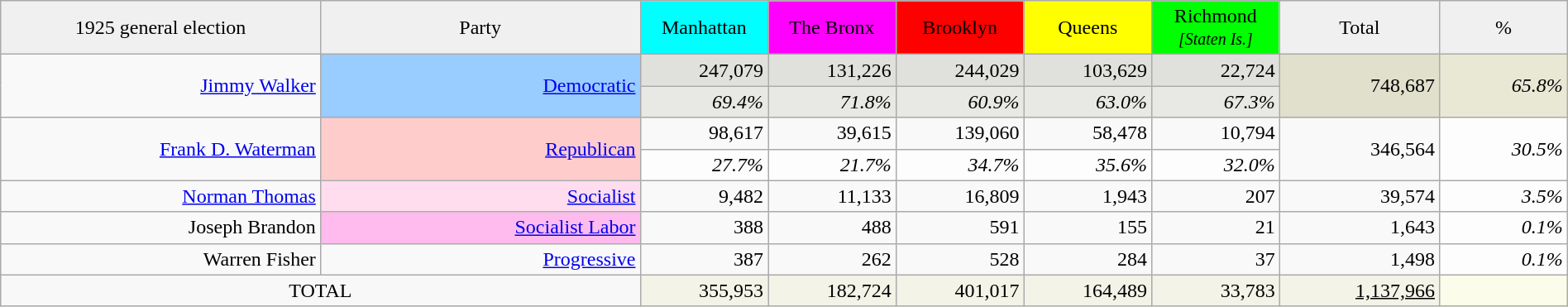<table class="wikitable" style="width:100%; text-align:right;">
<tr style="text-align:center;">
<td style="width:20%; background:#f0f0f0;">1925 general election</td>
<td style="width:20%; background:#f0f0f0;">Party</td>
<td style="width:8%; background:aqua;">Manhattan</td>
<td style="width:8%; background:magenta;">The Bronx</td>
<td style="width:8%; background:red;">Brooklyn</td>
<td style="width:8%; background:yellow;">Queens</td>
<td style="width:8%; background:lime;">Richmond <small><em>[Staten Is.]</em></small></td>
<td style="width:10%; background:#f0f0f0;">Total</td>
<td style="width:8%; background:#f0f0f0;">%</td>
</tr>
<tr>
<td rowspan="2"><a href='#'>Jimmy Walker</a></td>
<td rowspan="2" style="background:#9cf;"><a href='#'>Democratic</a></td>
<td style="background:#e0e0dd;">247,079</td>
<td style="background:#e0e0dd;">131,226</td>
<td style="background:#e0e0dd;">244,029</td>
<td style="background:#e0e0dd;">103,629</td>
<td style="background:#e0e0dd;">22,724</td>
<td rowspan="2" style="background:#e0e0cc;">748,687</td>
<td rowspan="2" style="background:#e8e8d5;"><em>65.8%</em></td>
</tr>
<tr style="background:#e8e8e5;">
<td><em>69.4%</em></td>
<td><em>71.8%</em></td>
<td><em>60.9%</em></td>
<td><em>63.0%</em></td>
<td><em>67.3%</em></td>
</tr>
<tr>
<td rowspan="2"> <a href='#'>Frank D. Waterman</a></td>
<td rowspan="2" style="background:#fcc;"><a href='#'>Republican</a></td>
<td>98,617</td>
<td>39,615</td>
<td>139,060</td>
<td>58,478</td>
<td>10,794</td>
<td rowspan="2">346,564</td>
<td rowspan="2" style="background:#fdfdfd;"><em>30.5%</em></td>
</tr>
<tr style="background:#fdfdfd;">
<td><em>27.7%</em></td>
<td><em>21.7%</em></td>
<td><em>34.7%</em></td>
<td><em>35.6%</em></td>
<td><em>32.0%</em></td>
</tr>
<tr>
<td><a href='#'>Norman Thomas</a></td>
<td style="background:#fde;"><a href='#'>Socialist</a></td>
<td>9,482</td>
<td>11,133</td>
<td>16,809</td>
<td>1,943</td>
<td>207</td>
<td>39,574</td>
<td style="background:#fdfdfd;"><em>3.5%</em></td>
</tr>
<tr>
<td>Joseph Brandon</td>
<td style="background:#fbe;"><a href='#'>Socialist Labor</a></td>
<td>388</td>
<td>488</td>
<td>591</td>
<td>155</td>
<td>21</td>
<td>1,643</td>
<td style="background:#fdfdfd;"><em>0.1%</em></td>
</tr>
<tr>
<td>Warren Fisher</td>
<td><a href='#'>Progressive</a></td>
<td>387</td>
<td>262</td>
<td>528</td>
<td>284</td>
<td>37</td>
<td>1,498</td>
<td style="background:#fdfdfd;"><em>0.1%</em></td>
</tr>
<tr style="background:#f3f3e8;">
<td colspan="2" style="background:#f8f8f8; text-align:center;">TOTAL</td>
<td>355,953</td>
<td>182,724</td>
<td>401,017</td>
<td>164,489</td>
<td>33,783</td>
<td><u>1,137,966</u></td>
<td style="background:#fcfcea;"></td>
</tr>
</table>
